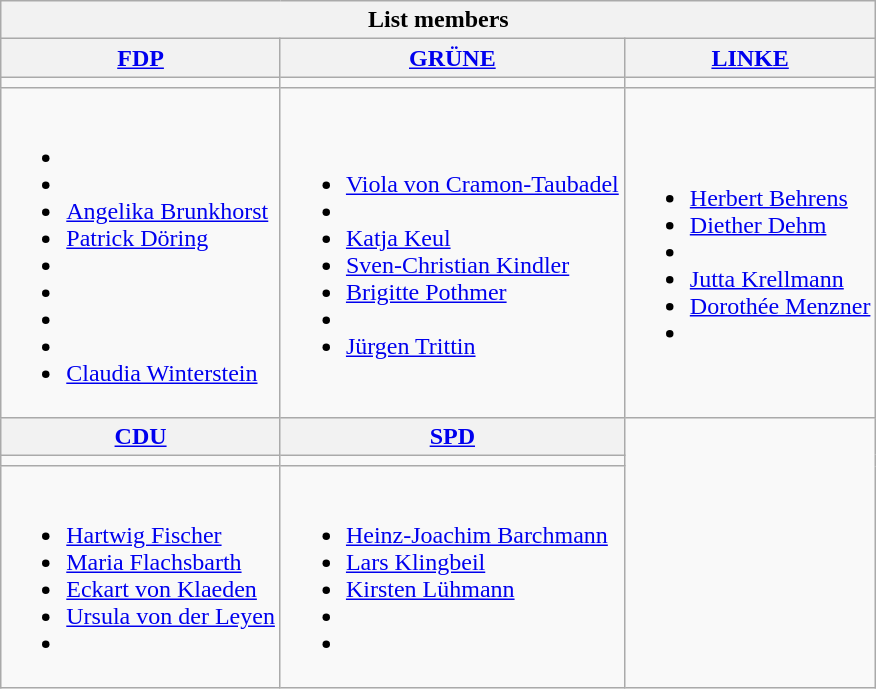<table class=wikitable>
<tr>
<th colspan=4>List members</th>
</tr>
<tr>
<th><a href='#'>FDP</a></th>
<th><a href='#'>GRÜNE</a></th>
<th><a href='#'>LINKE</a></th>
</tr>
<tr>
<td bgcolor=></td>
<td bgcolor=></td>
<td bgcolor=></td>
</tr>
<tr>
<td><br><ul><li></li><li></li><li><a href='#'>Angelika Brunkhorst</a></li><li><a href='#'>Patrick Döring</a></li><li></li><li></li><li></li><li></li><li><a href='#'>Claudia Winterstein</a></li></ul></td>
<td><br><ul><li><a href='#'>Viola von Cramon-Taubadel</a></li><li></li><li><a href='#'>Katja Keul</a></li><li><a href='#'>Sven-Christian Kindler</a></li><li><a href='#'>Brigitte Pothmer</a></li><li></li><li><a href='#'>Jürgen Trittin</a></li></ul></td>
<td><br><ul><li><a href='#'>Herbert Behrens</a></li><li><a href='#'>Diether Dehm</a></li><li></li><li><a href='#'>Jutta Krellmann</a></li><li><a href='#'>Dorothée Menzner</a></li><li></li></ul></td>
</tr>
<tr>
<th><a href='#'>CDU</a></th>
<th><a href='#'>SPD</a></th>
</tr>
<tr>
<td bgcolor=></td>
<td bgcolor=></td>
</tr>
<tr>
<td><br><ul><li><a href='#'>Hartwig Fischer</a></li><li><a href='#'>Maria Flachsbarth</a></li><li><a href='#'>Eckart von Klaeden</a></li><li><a href='#'>Ursula von der Leyen</a></li><li></li></ul></td>
<td><br><ul><li><a href='#'>Heinz-Joachim Barchmann</a></li><li><a href='#'>Lars Klingbeil</a></li><li><a href='#'>Kirsten Lühmann</a></li><li></li><li></li></ul></td>
</tr>
</table>
